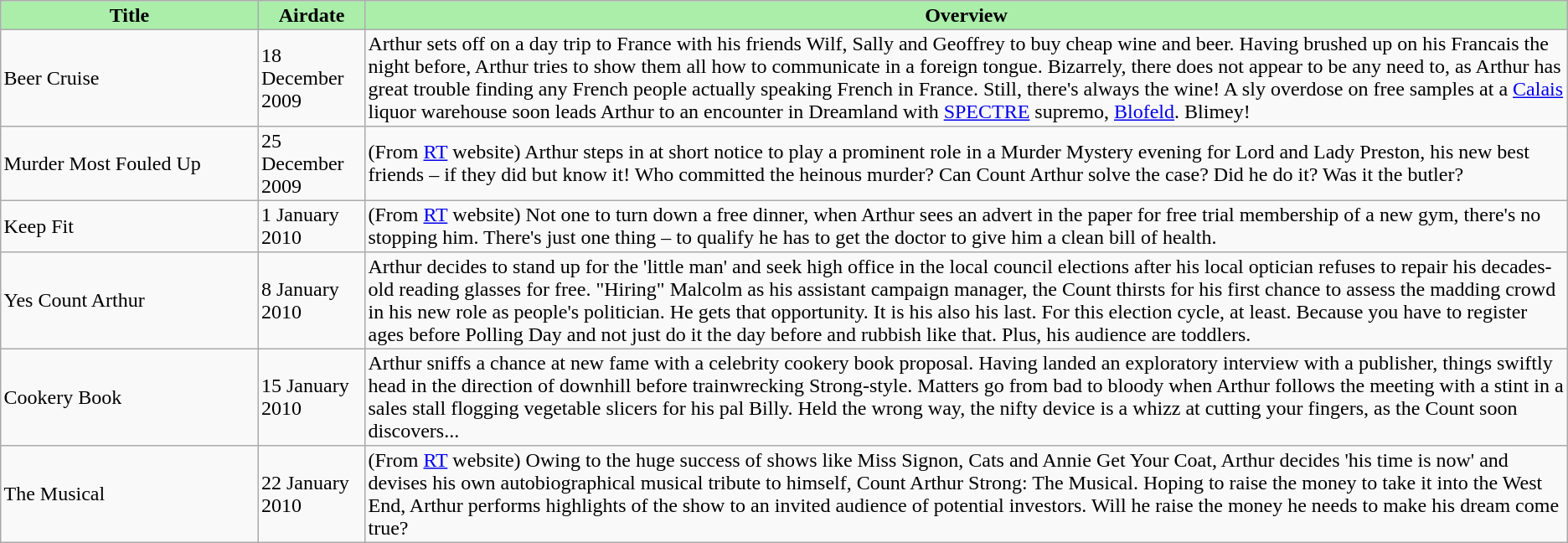<table border="2" cellpadding="2" cellspacing="0" style="margin: 0 1em 0 0; background: #f9f9f9; border: 1px #aaa solid; border-collapse: collapse; font-size: 100%;">
<tr style="background:#aaeeaa">
<th width="200px">Title</th>
<th width="80px">Airdate</th>
<th>Overview</th>
</tr>
<tr>
<td>Beer Cruise</td>
<td>18 December 2009</td>
<td>Arthur sets off on a day trip to France with his friends Wilf, Sally and Geoffrey to buy cheap wine and beer. Having brushed up on his Francais the night before, Arthur tries to show them all how to communicate in a foreign tongue. Bizarrely, there does not appear to be any need to, as Arthur has great trouble finding any French people actually speaking French in France. Still, there's always the wine! A sly overdose on free samples at a <a href='#'>Calais</a> liquor warehouse soon leads Arthur to an encounter in Dreamland with <a href='#'>SPECTRE</a> supremo, <a href='#'>Blofeld</a>.  Blimey!</td>
</tr>
<tr>
<td>Murder Most Fouled Up</td>
<td>25 December 2009</td>
<td>(From <a href='#'>RT</a> website) Arthur steps in at short notice to play a prominent role in a Murder Mystery evening for Lord and Lady Preston, his new best friends – if they did but know it! Who committed the heinous murder? Can Count Arthur solve the case? Did he do it? Was it the butler?</td>
</tr>
<tr>
<td>Keep Fit</td>
<td>1 January 2010</td>
<td>(From <a href='#'>RT</a> website) Not one to turn down a free dinner, when Arthur sees an advert in the paper for free trial membership of a new gym, there's no stopping him. There's just one thing – to qualify he has to get the doctor to give him a clean bill of health.</td>
</tr>
<tr>
<td>Yes Count Arthur</td>
<td>8 January 2010</td>
<td>Arthur decides to stand up for the 'little man' and seek high office in the local council elections after his local optician refuses to repair his decades-old reading glasses for free. "Hiring" Malcolm as his assistant campaign manager, the Count thirsts for his first chance to assess the madding crowd in his new role as people's politician.  He gets that opportunity.  It is his also his last.  For this election cycle, at least. Because you have to register ages before Polling Day and not just do it the day before and rubbish like that. Plus, his audience are toddlers.</td>
</tr>
<tr>
<td>Cookery Book</td>
<td>15 January 2010</td>
<td>Arthur sniffs a chance at new fame with a celebrity cookery book proposal.  Having landed an exploratory interview with a publisher, things swiftly head in the direction of downhill before trainwrecking Strong-style. Matters go from bad to bloody when Arthur follows the meeting with a stint in a sales stall flogging vegetable slicers for his pal Billy. Held the wrong way, the nifty device is a whizz at cutting your fingers, as the Count soon discovers...</td>
</tr>
<tr>
<td>The Musical</td>
<td>22 January 2010</td>
<td>(From <a href='#'>RT</a> website) Owing to the huge success of shows like Miss Signon, Cats and Annie Get Your Coat, Arthur decides 'his time is now' and devises his own autobiographical musical tribute to himself, Count Arthur Strong: The Musical. Hoping to raise the money to take it into the West End, Arthur performs highlights of the show to an invited audience of potential investors. Will he raise the money he needs to make his dream come true?</td>
</tr>
</table>
